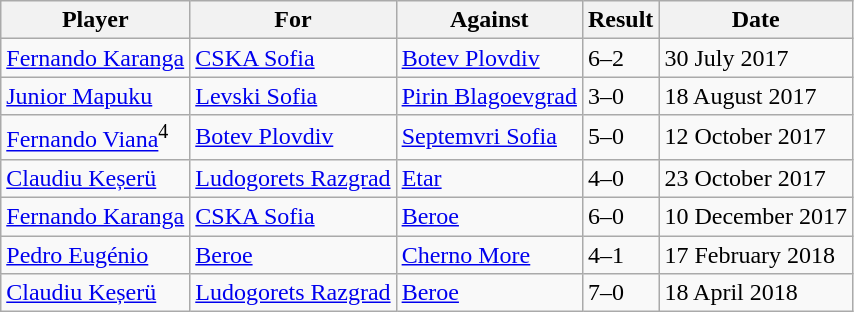<table class="wikitable">
<tr>
<th>Player</th>
<th>For</th>
<th>Against</th>
<th style="text-align:center;">Result</th>
<th>Date</th>
</tr>
<tr>
<td> <a href='#'>Fernando Karanga</a></td>
<td><a href='#'>CSKA Sofia</a></td>
<td><a href='#'>Botev Plovdiv</a></td>
<td>6–2</td>
<td>30 July 2017</td>
</tr>
<tr>
<td> <a href='#'>Junior Mapuku</a></td>
<td><a href='#'>Levski Sofia</a></td>
<td><a href='#'>Pirin Blagoevgrad</a></td>
<td>3–0</td>
<td>18 August 2017</td>
</tr>
<tr>
<td> <a href='#'>Fernando Viana</a><sup>4</sup></td>
<td><a href='#'>Botev Plovdiv</a></td>
<td><a href='#'>Septemvri Sofia</a></td>
<td>5–0</td>
<td>12 October 2017</td>
</tr>
<tr>
<td> <a href='#'>Claudiu Keșerü</a></td>
<td><a href='#'>Ludogorets Razgrad</a></td>
<td><a href='#'>Etar</a></td>
<td>4–0</td>
<td>23 October 2017</td>
</tr>
<tr>
<td> <a href='#'>Fernando Karanga</a></td>
<td><a href='#'>CSKA Sofia</a></td>
<td><a href='#'>Beroe</a></td>
<td>6–0</td>
<td>10 December 2017</td>
</tr>
<tr>
<td> <a href='#'>Pedro Eugénio</a></td>
<td><a href='#'>Beroe</a></td>
<td><a href='#'>Cherno More</a></td>
<td>4–1</td>
<td>17 February 2018</td>
</tr>
<tr>
<td> <a href='#'>Claudiu Keșerü</a></td>
<td><a href='#'>Ludogorets Razgrad</a></td>
<td><a href='#'>Beroe</a></td>
<td>7–0</td>
<td>18 April 2018</td>
</tr>
</table>
